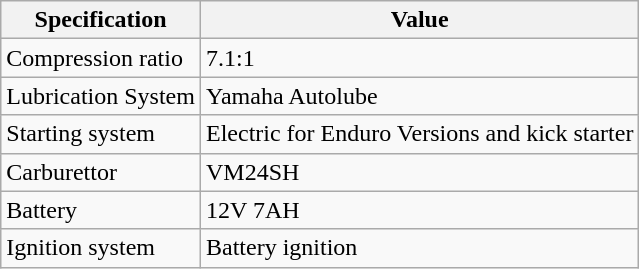<table class="wikitable">
<tr>
<th>Specification</th>
<th>Value</th>
</tr>
<tr>
<td>Compression ratio</td>
<td>7.1:1</td>
</tr>
<tr>
<td>Lubrication System</td>
<td>Yamaha Autolube</td>
</tr>
<tr>
<td>Starting system</td>
<td>Electric for Enduro Versions and kick starter</td>
</tr>
<tr>
<td>Carburettor</td>
<td>VM24SH</td>
</tr>
<tr>
<td>Battery</td>
<td>12V 7AH</td>
</tr>
<tr>
<td>Ignition system</td>
<td>Battery ignition</td>
</tr>
</table>
